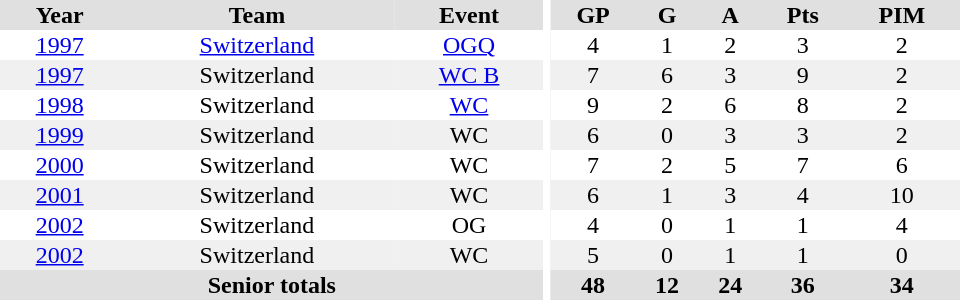<table border="0" cellpadding="1" cellspacing="0" ID="Table3" style="text-align:center; width:40em">
<tr ALIGN="center" bgcolor="#e0e0e0">
<th>Year</th>
<th>Team</th>
<th>Event</th>
<th rowspan="99" bgcolor="#ffffff"></th>
<th>GP</th>
<th>G</th>
<th>A</th>
<th>Pts</th>
<th>PIM</th>
</tr>
<tr>
<td><a href='#'>1997</a></td>
<td><a href='#'>Switzerland</a></td>
<td><a href='#'>OGQ</a></td>
<td>4</td>
<td>1</td>
<td>2</td>
<td>3</td>
<td>2</td>
</tr>
<tr bgcolor="#f0f0f0">
<td><a href='#'>1997</a></td>
<td>Switzerland</td>
<td><a href='#'>WC B</a></td>
<td>7</td>
<td>6</td>
<td>3</td>
<td>9</td>
<td>2</td>
</tr>
<tr>
<td><a href='#'>1998</a></td>
<td>Switzerland</td>
<td><a href='#'>WC</a></td>
<td>9</td>
<td>2</td>
<td>6</td>
<td>8</td>
<td>2</td>
</tr>
<tr bgcolor="#f0f0f0">
<td><a href='#'>1999</a></td>
<td>Switzerland</td>
<td>WC</td>
<td>6</td>
<td>0</td>
<td>3</td>
<td>3</td>
<td>2</td>
</tr>
<tr>
<td><a href='#'>2000</a></td>
<td>Switzerland</td>
<td>WC</td>
<td>7</td>
<td>2</td>
<td>5</td>
<td>7</td>
<td>6</td>
</tr>
<tr bgcolor="#f0f0f0">
<td><a href='#'>2001</a></td>
<td>Switzerland</td>
<td>WC</td>
<td>6</td>
<td>1</td>
<td>3</td>
<td>4</td>
<td>10</td>
</tr>
<tr>
<td><a href='#'>2002</a></td>
<td>Switzerland</td>
<td>OG</td>
<td>4</td>
<td>0</td>
<td>1</td>
<td>1</td>
<td>4</td>
</tr>
<tr bgcolor="#f0f0f0">
<td><a href='#'>2002</a></td>
<td>Switzerland</td>
<td>WC</td>
<td>5</td>
<td>0</td>
<td>1</td>
<td>1</td>
<td>0</td>
</tr>
<tr bgcolor="#e0e0e0">
<th colspan="3">Senior totals</th>
<th>48</th>
<th>12</th>
<th>24</th>
<th>36</th>
<th>34</th>
</tr>
</table>
